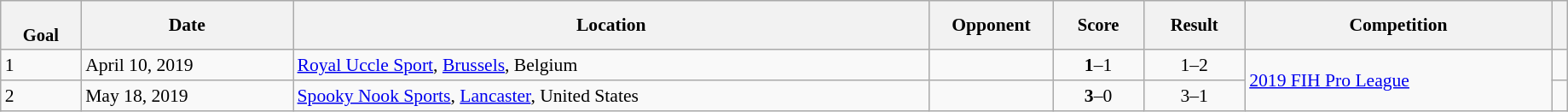<table class="wikitable sortable" style="font-size:90%" width=97%>
<tr>
<th style="font-size:95%;" data-sort-type=number><br>Goal</th>
<th align=center>Date</th>
<th>Location</th>
<th width=90>Opponent</th>
<th data-sort-type="number" style="font-size:95%">Score</th>
<th data-sort-type="number" style="font-size:95%">Result</th>
<th>Competition</th>
<th></th>
</tr>
<tr>
<td>1</td>
<td>April 10, 2019</td>
<td><a href='#'>Royal Uccle Sport</a>, <a href='#'>Brussels</a>, Belgium</td>
<td></td>
<td align="center"><strong>1</strong>–1</td>
<td align="center">1–2</td>
<td rowspan=2><a href='#'>2019 FIH Pro League</a></td>
<td></td>
</tr>
<tr>
<td>2</td>
<td>May 18, 2019</td>
<td><a href='#'>Spooky Nook Sports</a>, <a href='#'>Lancaster</a>, United States</td>
<td></td>
<td align="center"><strong>3</strong>–0</td>
<td align="center">3–1</td>
<td></td>
</tr>
</table>
